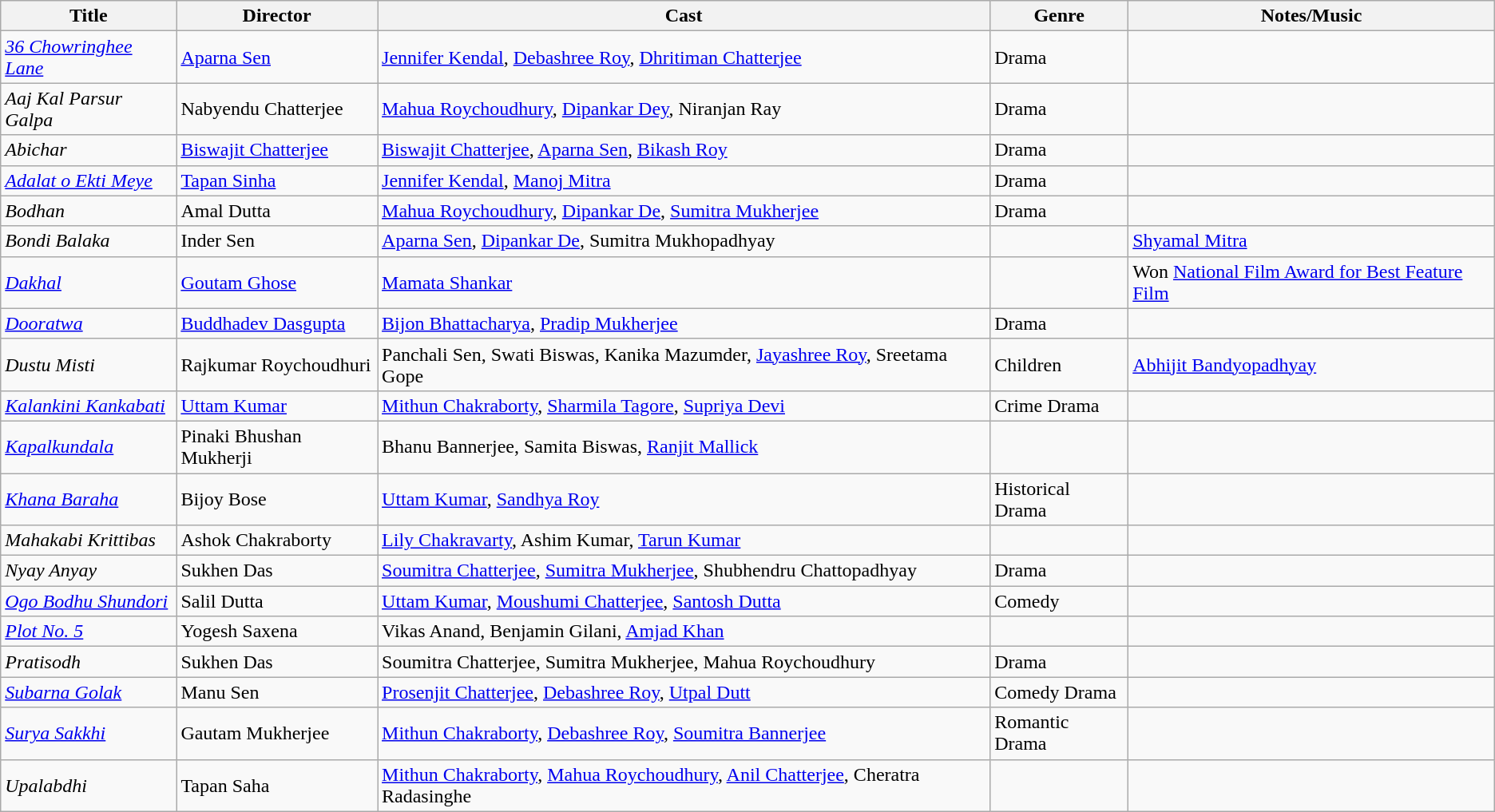<table class="wikitable sortable" border="0">
<tr>
<th>Title</th>
<th>Director</th>
<th>Cast</th>
<th>Genre</th>
<th>Notes/Music</th>
</tr>
<tr>
<td><em><a href='#'>36 Chowringhee Lane</a></em></td>
<td><a href='#'>Aparna Sen</a></td>
<td><a href='#'>Jennifer Kendal</a>, <a href='#'>Debashree Roy</a>, <a href='#'>Dhritiman Chatterjee</a></td>
<td>Drama</td>
<td></td>
</tr>
<tr>
<td><em>Aaj Kal Parsur Galpa</em></td>
<td>Nabyendu Chatterjee</td>
<td><a href='#'>Mahua Roychoudhury</a>, <a href='#'>Dipankar Dey</a>, Niranjan Ray</td>
<td>Drama</td>
<td></td>
</tr>
<tr>
<td><em>Abichar</em></td>
<td><a href='#'>Biswajit Chatterjee</a></td>
<td><a href='#'>Biswajit Chatterjee</a>, <a href='#'>Aparna Sen</a>, <a href='#'>Bikash Roy</a></td>
<td>Drama</td>
<td></td>
</tr>
<tr>
<td><em><a href='#'>Adalat o Ekti Meye</a></em></td>
<td><a href='#'>Tapan Sinha</a></td>
<td><a href='#'>Jennifer Kendal</a>, <a href='#'>Manoj Mitra</a></td>
<td>Drama</td>
<td></td>
</tr>
<tr>
<td><em>Bodhan</em></td>
<td>Amal Dutta</td>
<td><a href='#'>Mahua Roychoudhury</a>, <a href='#'>Dipankar De</a>, <a href='#'>Sumitra Mukherjee</a></td>
<td>Drama</td>
<td></td>
</tr>
<tr>
<td><em>Bondi Balaka</em></td>
<td>Inder Sen</td>
<td><a href='#'>Aparna Sen</a>, <a href='#'>Dipankar De</a>, Sumitra Mukhopadhyay</td>
<td></td>
<td><a href='#'>Shyamal Mitra</a></td>
</tr>
<tr>
<td><em><a href='#'>Dakhal</a></em></td>
<td><a href='#'>Goutam Ghose</a></td>
<td><a href='#'>Mamata Shankar</a></td>
<td></td>
<td>Won <a href='#'>National Film Award for Best Feature Film</a></td>
</tr>
<tr>
<td><em><a href='#'>Dooratwa</a></em></td>
<td><a href='#'>Buddhadev Dasgupta</a></td>
<td><a href='#'>Bijon Bhattacharya</a>, <a href='#'>Pradip Mukherjee</a></td>
<td>Drama</td>
<td></td>
</tr>
<tr>
<td><em>Dustu Misti</em></td>
<td>Rajkumar Roychoudhuri</td>
<td>Panchali Sen, Swati Biswas, Kanika Mazumder, <a href='#'>Jayashree Roy</a>, Sreetama Gope</td>
<td>Children</td>
<td><a href='#'>Abhijit Bandyopadhyay</a></td>
</tr>
<tr>
<td><em><a href='#'>Kalankini Kankabati</a></em></td>
<td><a href='#'>Uttam Kumar</a></td>
<td><a href='#'>Mithun Chakraborty</a>, <a href='#'>Sharmila Tagore</a>, <a href='#'>Supriya Devi</a></td>
<td>Crime Drama</td>
<td></td>
</tr>
<tr>
<td><em><a href='#'>Kapalkundala</a></em></td>
<td>Pinaki Bhushan Mukherji</td>
<td>Bhanu Bannerjee, Samita Biswas, <a href='#'>Ranjit Mallick</a></td>
<td></td>
<td></td>
</tr>
<tr>
<td><em><a href='#'>Khana Baraha</a></em></td>
<td>Bijoy Bose</td>
<td><a href='#'>Uttam Kumar</a>, <a href='#'>Sandhya Roy</a></td>
<td>Historical Drama</td>
<td></td>
</tr>
<tr>
<td><em>Mahakabi Krittibas</em></td>
<td>Ashok Chakraborty</td>
<td><a href='#'>Lily Chakravarty</a>, Ashim Kumar, <a href='#'>Tarun Kumar</a></td>
<td></td>
<td></td>
</tr>
<tr>
<td><em>Nyay Anyay</em></td>
<td>Sukhen Das</td>
<td><a href='#'>Soumitra Chatterjee</a>, <a href='#'>Sumitra Mukherjee</a>, Shubhendru Chattopadhyay</td>
<td>Drama</td>
<td></td>
</tr>
<tr>
<td><em><a href='#'>Ogo Bodhu Shundori</a></em></td>
<td>Salil Dutta</td>
<td><a href='#'>Uttam Kumar</a>, <a href='#'>Moushumi Chatterjee</a>, <a href='#'>Santosh Dutta</a></td>
<td>Comedy</td>
<td></td>
</tr>
<tr>
<td><em><a href='#'>Plot No. 5</a></em></td>
<td>Yogesh Saxena</td>
<td>Vikas Anand, Benjamin Gilani, <a href='#'>Amjad Khan</a></td>
<td></td>
<td></td>
</tr>
<tr>
<td><em>Pratisodh</em></td>
<td>Sukhen Das</td>
<td>Soumitra Chatterjee, Sumitra Mukherjee, Mahua Roychoudhury</td>
<td>Drama</td>
<td></td>
</tr>
<tr>
<td><em><a href='#'>Subarna Golak</a></em></td>
<td>Manu Sen</td>
<td><a href='#'>Prosenjit Chatterjee</a>, <a href='#'>Debashree Roy</a>, <a href='#'>Utpal Dutt</a></td>
<td>Comedy Drama</td>
<td></td>
</tr>
<tr>
<td><em><a href='#'>Surya Sakkhi</a></em></td>
<td>Gautam Mukherjee</td>
<td><a href='#'>Mithun Chakraborty</a>, <a href='#'>Debashree Roy</a>, <a href='#'>Soumitra Bannerjee</a></td>
<td>Romantic Drama</td>
<td></td>
</tr>
<tr>
<td><em>Upalabdhi</em></td>
<td>Tapan Saha</td>
<td><a href='#'>Mithun Chakraborty</a>, <a href='#'>Mahua Roychoudhury</a>, <a href='#'>Anil Chatterjee</a>, Cheratra Radasinghe</td>
<td></td>
<td></td>
</tr>
</table>
